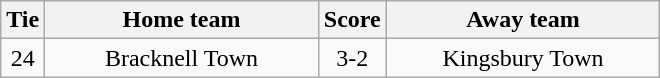<table class="wikitable" style="text-align:center;">
<tr>
<th width=20>Tie</th>
<th width=175>Home team</th>
<th width=20>Score</th>
<th width=175>Away team</th>
</tr>
<tr>
<td>24</td>
<td>Bracknell Town</td>
<td>3-2</td>
<td>Kingsbury Town</td>
</tr>
</table>
